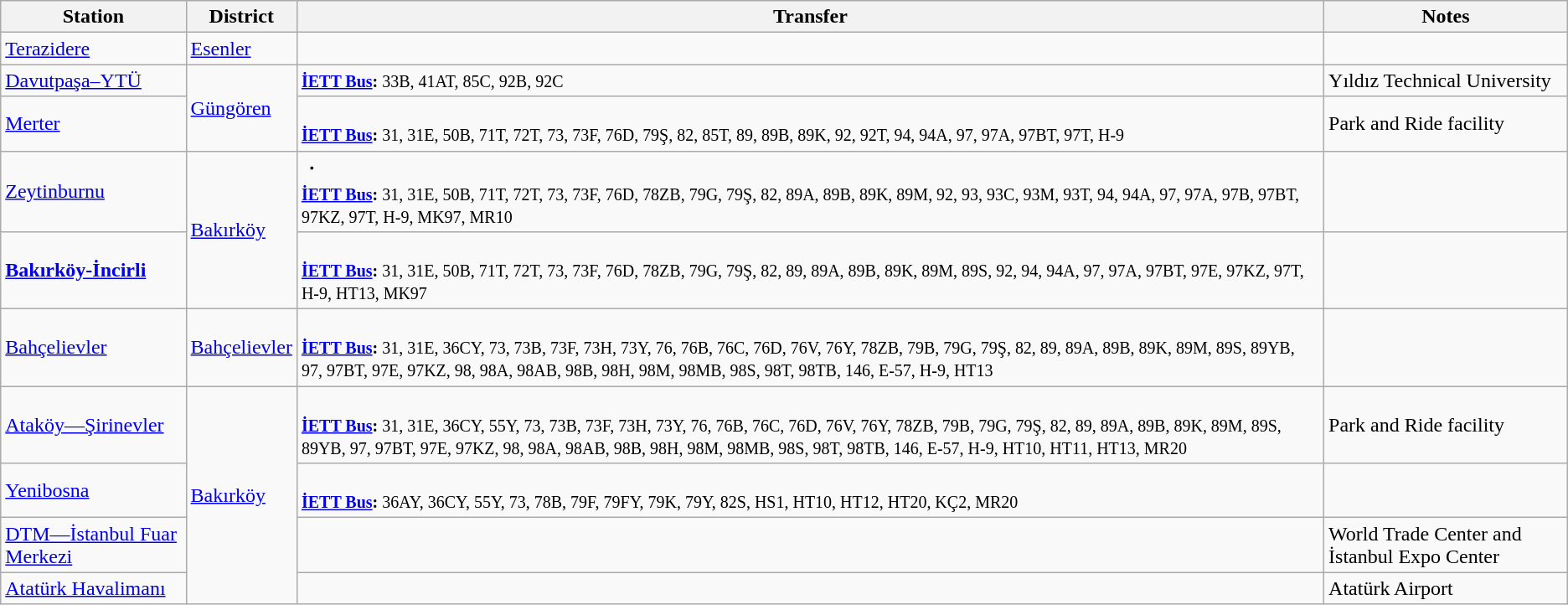<table class="wikitable">
<tr>
<th>Station</th>
<th>District</th>
<th>Transfer</th>
<th>Notes</th>
</tr>
<tr>
<td><a href='#'>Terazidere</a></td>
<td><a href='#'>Esenler</a></td>
<td></td>
<td></td>
</tr>
<tr>
<td><a href='#'>Davutpaşa–YTÜ</a></td>
<td rowspan="2"><a href='#'>Güngören</a></td>
<td><small><strong><a href='#'>İETT Bus</a>:</strong> 33B, 41AT, 85C, 92B, 92C</small></td>
<td>Yıldız Technical University</td>
</tr>
<tr>
<td><a href='#'>Merter</a></td>
<td><br><small><strong><a href='#'>İETT Bus</a>:</strong> 31, 31E, 50B, 71T, 72T, 73, 73F, 76D, 79Ş, 82, 85T, 89, 89B, 89K, 92, 92T, 94, 94A, 97, 97A, 97BT, 97T, H-9</small></td>
<td>Park and Ride facility</td>
</tr>
<tr>
<td><a href='#'>Zeytinburnu</a></td>
<td rowspan="2"><a href='#'>Bakırköy</a></td>
<td>・<br><small><strong><a href='#'>İETT Bus</a>:</strong> 31, 31E, 50B, 71T, 72T, 73, 73F, 76D, 78ZB, 79G, 79Ş, 82, 89A, 89B, 89K, 89M, 92, 93, 93C, 93M, 93T, 94, 94A, 97, 97A, 97B, 97BT, 97KZ, 97T, H-9, MK97, MR10</small></td>
<td></td>
</tr>
<tr>
<td><strong><a href='#'>Bakırköy-İncirli</a></strong></td>
<td><br><small><strong><a href='#'>İETT Bus</a>:</strong> 31, 31E, 50B, 71T, 72T, 73, 73F, 76D, 78ZB, 79G, 79Ş, 82, 89, 89A, 89B, 89K, 89M, 89S, 92, 94, 94A, 97, 97A, 97BT, 97E, 97KZ, 97T, H-9, HT13, MK97</small></td>
<td></td>
</tr>
<tr>
<td><a href='#'>Bahçelievler</a></td>
<td><a href='#'>Bahçelievler</a></td>
<td><br><small><strong><a href='#'>İETT Bus</a>:</strong> 31, 31E, 36CY, 73, 73B, 73F, 73H, 73Y, 76, 76B, 76C, 76D, 76V, 76Y, 78ZB, 79B, 79G, 79Ş, 82, 89, 89A, 89B, 89K, 89M, 89S, 89YB, 97, 97BT, 97E, 97KZ, 98, 98A, 98AB, 98B, 98H, 98M, 98MB, 98S, 98T, 98TB, 146, E-57, H-9, HT13</small></td>
<td></td>
</tr>
<tr>
<td><a href='#'>Ataköy—Şirinevler</a></td>
<td rowspan="4"><a href='#'>Bakırköy</a></td>
<td><br><small><strong><a href='#'>İETT Bus</a>:</strong> 31, 31E, 36CY, 55Y, 73, 73B, 73F, 73H, 73Y, 76, 76B, 76C, 76D, 76V, 76Y, 78ZB, 79B, 79G, 79Ş, 82, 89, 89A, 89B, 89K, 89M, 89S, 89YB, 97, 97BT, 97E, 97KZ, 98, 98A, 98AB, 98B, 98H, 98M, 98MB, 98S, 98T, 98TB, 146, E-57, H-9, HT10, HT11, HT13, MR20</small></td>
<td>Park and Ride facility</td>
</tr>
<tr>
<td><a href='#'>Yenibosna</a></td>
<td><br><small><strong><a href='#'>İETT Bus</a>:</strong> 36AY, 36CY, 55Y, 73, 78B, 79F, 79FY, 79K, 79Y, 82S, HS1, HT10, HT12, HT20, KÇ2, MR20</small></td>
<td></td>
</tr>
<tr>
<td><a href='#'>DTM—İstanbul Fuar Merkezi</a></td>
<td></td>
<td>World Trade Center and İstanbul Expo Center</td>
</tr>
<tr>
<td><a href='#'>Atatürk Havalimanı</a></td>
<td></td>
<td>Atatürk Airport</td>
</tr>
</table>
